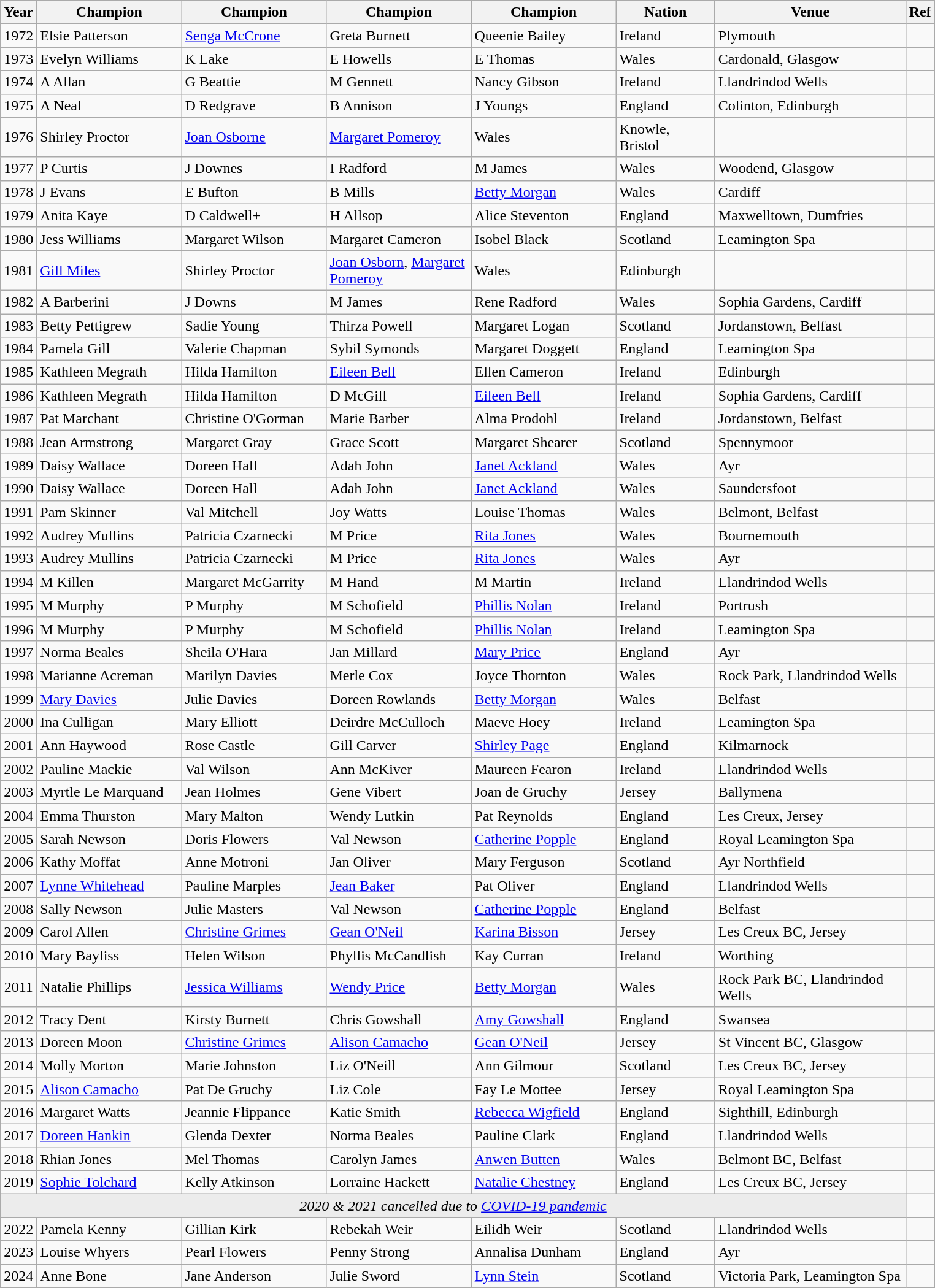<table class="sortable wikitable">
<tr>
<th width="30">Year</th>
<th width="150">Champion</th>
<th width="150">Champion</th>
<th width="150">Champion</th>
<th width="150">Champion</th>
<th width="100">Nation</th>
<th width="200">Venue</th>
<th width="20">Ref</th>
</tr>
<tr>
<td align=center>1972</td>
<td>Elsie Patterson</td>
<td><a href='#'>Senga McCrone</a></td>
<td>Greta Burnett</td>
<td>Queenie Bailey</td>
<td>Ireland</td>
<td>Plymouth</td>
<td></td>
</tr>
<tr>
<td align=center>1973</td>
<td>Evelyn Williams</td>
<td>K Lake</td>
<td>E Howells</td>
<td>E Thomas</td>
<td>Wales</td>
<td>Cardonald, Glasgow</td>
<td></td>
</tr>
<tr>
<td align=center>1974</td>
<td>A Allan</td>
<td>G Beattie</td>
<td>M Gennett</td>
<td>Nancy Gibson</td>
<td>Ireland</td>
<td>Llandrindod Wells</td>
<td></td>
</tr>
<tr>
<td align=center>1975</td>
<td>A Neal</td>
<td>D Redgrave</td>
<td>B Annison</td>
<td>J Youngs</td>
<td>England</td>
<td>Colinton, Edinburgh</td>
<td></td>
</tr>
<tr>
<td align=center>1976</td>
<td>Shirley Proctor</td>
<td><a href='#'>Joan Osborne</a></td>
<td><a href='#'>Margaret Pomeroy</a></td>
<td>Wales</td>
<td>Knowle, Bristol</td>
<td></td>
</tr>
<tr>
<td align=center>1977</td>
<td>P Curtis</td>
<td>J Downes</td>
<td>I Radford</td>
<td>M James</td>
<td>Wales</td>
<td>Woodend, Glasgow</td>
<td></td>
</tr>
<tr>
<td align=center>1978</td>
<td>J Evans</td>
<td>E Bufton</td>
<td>B Mills</td>
<td><a href='#'>Betty Morgan</a></td>
<td>Wales</td>
<td>Cardiff</td>
<td></td>
</tr>
<tr>
<td align=center>1979</td>
<td>Anita Kaye</td>
<td>D Caldwell+</td>
<td>H Allsop</td>
<td>Alice Steventon</td>
<td>England</td>
<td>Maxwelltown, Dumfries</td>
<td></td>
</tr>
<tr>
<td align=center>1980</td>
<td>Jess Williams</td>
<td>Margaret Wilson</td>
<td>Margaret Cameron</td>
<td>Isobel Black</td>
<td>Scotland</td>
<td>Leamington Spa</td>
<td></td>
</tr>
<tr>
<td align=center>1981</td>
<td><a href='#'>Gill Miles</a></td>
<td>Shirley Proctor</td>
<td><a href='#'>Joan Osborn</a>, <a href='#'>Margaret Pomeroy</a></td>
<td>Wales</td>
<td>Edinburgh</td>
<td></td>
</tr>
<tr>
<td align=center>1982</td>
<td>A Barberini</td>
<td>J Downs</td>
<td>M James</td>
<td>Rene Radford</td>
<td>Wales</td>
<td>Sophia Gardens, Cardiff</td>
<td></td>
</tr>
<tr>
<td align=center>1983</td>
<td>Betty Pettigrew</td>
<td>Sadie Young</td>
<td>Thirza Powell</td>
<td>Margaret Logan</td>
<td>Scotland</td>
<td>Jordanstown, Belfast</td>
<td></td>
</tr>
<tr>
<td align=center>1984</td>
<td>Pamela Gill</td>
<td>Valerie Chapman</td>
<td>Sybil Symonds</td>
<td>Margaret Doggett</td>
<td>England</td>
<td>Leamington Spa</td>
<td></td>
</tr>
<tr>
<td align=center>1985</td>
<td>Kathleen Megrath</td>
<td>Hilda Hamilton</td>
<td><a href='#'>Eileen Bell</a></td>
<td>Ellen Cameron</td>
<td>Ireland</td>
<td>Edinburgh</td>
<td></td>
</tr>
<tr>
<td align=center>1986</td>
<td>Kathleen Megrath</td>
<td>Hilda Hamilton</td>
<td>D McGill</td>
<td><a href='#'>Eileen Bell</a></td>
<td>Ireland</td>
<td>Sophia Gardens, Cardiff</td>
<td></td>
</tr>
<tr>
<td align=center>1987</td>
<td>Pat Marchant</td>
<td>Christine O'Gorman</td>
<td>Marie Barber</td>
<td>Alma Prodohl</td>
<td>Ireland</td>
<td>Jordanstown, Belfast</td>
<td></td>
</tr>
<tr>
<td align=center>1988</td>
<td>Jean Armstrong</td>
<td>Margaret Gray</td>
<td>Grace Scott</td>
<td>Margaret Shearer</td>
<td>Scotland</td>
<td>Spennymoor</td>
<td></td>
</tr>
<tr>
<td align=center>1989</td>
<td>Daisy Wallace</td>
<td>Doreen Hall</td>
<td>Adah John</td>
<td><a href='#'>Janet Ackland</a></td>
<td>Wales</td>
<td>Ayr</td>
<td></td>
</tr>
<tr>
<td align=center>1990</td>
<td>Daisy Wallace</td>
<td>Doreen Hall</td>
<td>Adah John</td>
<td><a href='#'>Janet Ackland</a></td>
<td>Wales</td>
<td>Saundersfoot</td>
<td></td>
</tr>
<tr>
<td align=center>1991</td>
<td>Pam Skinner</td>
<td>Val Mitchell</td>
<td>Joy Watts</td>
<td>Louise Thomas</td>
<td>Wales</td>
<td>Belmont, Belfast</td>
<td></td>
</tr>
<tr>
<td align=center>1992</td>
<td>Audrey Mullins</td>
<td>Patricia Czarnecki</td>
<td>M Price</td>
<td><a href='#'>Rita Jones</a></td>
<td>Wales</td>
<td>Bournemouth</td>
<td></td>
</tr>
<tr>
<td align=center>1993</td>
<td>Audrey Mullins</td>
<td>Patricia Czarnecki</td>
<td>M Price</td>
<td><a href='#'>Rita Jones</a></td>
<td>Wales</td>
<td>Ayr</td>
<td></td>
</tr>
<tr>
<td align=center>1994</td>
<td>M Killen</td>
<td>Margaret McGarrity</td>
<td>M Hand</td>
<td>M Martin</td>
<td>Ireland</td>
<td>Llandrindod Wells</td>
<td></td>
</tr>
<tr>
<td align=center>1995</td>
<td>M Murphy</td>
<td>P Murphy</td>
<td>M Schofield</td>
<td><a href='#'>Phillis Nolan</a></td>
<td>Ireland</td>
<td>Portrush</td>
<td></td>
</tr>
<tr>
<td align=center>1996</td>
<td>M Murphy</td>
<td>P Murphy</td>
<td>M Schofield</td>
<td><a href='#'>Phillis Nolan</a></td>
<td>Ireland</td>
<td>Leamington Spa</td>
<td></td>
</tr>
<tr>
<td align=center>1997</td>
<td>Norma Beales</td>
<td>Sheila O'Hara</td>
<td>Jan Millard</td>
<td><a href='#'>Mary Price</a></td>
<td>England</td>
<td>Ayr</td>
<td></td>
</tr>
<tr>
<td align=center>1998</td>
<td>Marianne Acreman</td>
<td>Marilyn Davies</td>
<td>Merle Cox</td>
<td>Joyce Thornton</td>
<td>Wales</td>
<td>Rock Park, Llandrindod Wells</td>
<td></td>
</tr>
<tr>
<td align=center>1999</td>
<td><a href='#'>Mary Davies</a></td>
<td>Julie Davies</td>
<td>Doreen Rowlands</td>
<td><a href='#'>Betty Morgan</a></td>
<td>Wales</td>
<td>Belfast</td>
<td></td>
</tr>
<tr>
<td align=center>2000</td>
<td>Ina Culligan</td>
<td>Mary Elliott</td>
<td>Deirdre McCulloch</td>
<td>Maeve Hoey</td>
<td>Ireland</td>
<td>Leamington Spa</td>
<td></td>
</tr>
<tr>
<td align=center>2001</td>
<td>Ann Haywood</td>
<td>Rose Castle</td>
<td>Gill Carver</td>
<td><a href='#'>Shirley Page</a></td>
<td>England</td>
<td>Kilmarnock</td>
<td></td>
</tr>
<tr>
<td align=center>2002</td>
<td>Pauline Mackie</td>
<td>Val Wilson</td>
<td>Ann McKiver</td>
<td>Maureen Fearon</td>
<td>Ireland</td>
<td>Llandrindod Wells</td>
<td></td>
</tr>
<tr>
<td align=center>2003</td>
<td>Myrtle Le Marquand</td>
<td>Jean Holmes</td>
<td>Gene Vibert</td>
<td>Joan de Gruchy</td>
<td>Jersey</td>
<td>Ballymena</td>
<td></td>
</tr>
<tr>
<td align=center>2004</td>
<td>Emma Thurston</td>
<td>Mary Malton</td>
<td>Wendy Lutkin</td>
<td>Pat Reynolds</td>
<td>England</td>
<td>Les Creux, Jersey</td>
<td></td>
</tr>
<tr>
<td align=center>2005</td>
<td>Sarah Newson</td>
<td>Doris Flowers</td>
<td>Val Newson</td>
<td><a href='#'>Catherine Popple</a></td>
<td>England</td>
<td>Royal Leamington Spa</td>
<td></td>
</tr>
<tr>
<td align=center>2006</td>
<td>Kathy Moffat</td>
<td>Anne Motroni</td>
<td>Jan Oliver</td>
<td>Mary Ferguson</td>
<td>Scotland</td>
<td>Ayr Northfield</td>
<td></td>
</tr>
<tr>
<td align=center>2007</td>
<td><a href='#'>Lynne Whitehead</a></td>
<td>Pauline Marples</td>
<td><a href='#'>Jean Baker</a></td>
<td>Pat Oliver</td>
<td>England</td>
<td>Llandrindod Wells</td>
<td></td>
</tr>
<tr>
<td align=center>2008</td>
<td>Sally Newson</td>
<td>Julie Masters</td>
<td>Val Newson</td>
<td><a href='#'>Catherine Popple</a></td>
<td>England</td>
<td>Belfast</td>
<td></td>
</tr>
<tr>
<td align=center>2009</td>
<td>Carol Allen</td>
<td><a href='#'>Christine Grimes</a></td>
<td><a href='#'>Gean O'Neil</a></td>
<td><a href='#'>Karina Bisson</a></td>
<td>Jersey</td>
<td>Les Creux BC, Jersey</td>
<td></td>
</tr>
<tr>
<td align=center>2010</td>
<td>Mary Bayliss</td>
<td>Helen Wilson</td>
<td>Phyllis McCandlish</td>
<td>Kay Curran</td>
<td>Ireland</td>
<td>Worthing</td>
<td></td>
</tr>
<tr>
<td align=center>2011</td>
<td>Natalie Phillips</td>
<td><a href='#'>Jessica Williams</a></td>
<td><a href='#'>Wendy Price</a></td>
<td><a href='#'>Betty Morgan</a></td>
<td>Wales</td>
<td>Rock Park BC, Llandrindod Wells</td>
<td></td>
</tr>
<tr>
<td align=center>2012</td>
<td>Tracy Dent</td>
<td>Kirsty Burnett</td>
<td>Chris Gowshall</td>
<td><a href='#'>Amy Gowshall</a></td>
<td>England</td>
<td>Swansea</td>
<td></td>
</tr>
<tr>
<td align=center>2013</td>
<td>Doreen Moon</td>
<td><a href='#'>Christine Grimes</a></td>
<td><a href='#'>Alison Camacho</a></td>
<td><a href='#'>Gean O'Neil</a></td>
<td>Jersey</td>
<td>St Vincent BC, Glasgow</td>
<td></td>
</tr>
<tr>
<td align=center>2014</td>
<td>Molly Morton</td>
<td>Marie Johnston</td>
<td>Liz O'Neill</td>
<td>Ann Gilmour</td>
<td>Scotland</td>
<td>Les Creux BC, Jersey</td>
<td></td>
</tr>
<tr>
<td align=center>2015</td>
<td><a href='#'>Alison Camacho</a></td>
<td>Pat De Gruchy</td>
<td>Liz Cole</td>
<td>Fay Le Mottee</td>
<td>Jersey</td>
<td>Royal Leamington Spa</td>
<td></td>
</tr>
<tr>
<td align=center>2016</td>
<td>Margaret Watts</td>
<td>Jeannie Flippance</td>
<td>Katie Smith</td>
<td><a href='#'>Rebecca Wigfield</a></td>
<td>England</td>
<td>Sighthill, Edinburgh</td>
<td></td>
</tr>
<tr>
<td align=center>2017</td>
<td><a href='#'>Doreen Hankin</a></td>
<td>Glenda Dexter</td>
<td>Norma Beales</td>
<td>Pauline Clark</td>
<td>England</td>
<td>Llandrindod Wells</td>
<td></td>
</tr>
<tr>
<td align=center>2018</td>
<td>Rhian Jones</td>
<td>Mel Thomas</td>
<td>Carolyn James</td>
<td><a href='#'>Anwen Butten</a></td>
<td>Wales</td>
<td>Belmont BC, Belfast</td>
<td></td>
</tr>
<tr>
<td align=center>2019</td>
<td><a href='#'>Sophie Tolchard</a></td>
<td>Kelly Atkinson</td>
<td>Lorraine Hackett</td>
<td><a href='#'>Natalie Chestney</a></td>
<td>England</td>
<td>Les Creux BC, Jersey</td>
<td></td>
</tr>
<tr>
<td style="text-align:center" colspan=7 bgcolor="ececec"><em>2020 & 2021 cancelled due to <a href='#'>COVID-19 pandemic</a></em></td>
<td></td>
</tr>
<tr>
<td align=center>2022</td>
<td>Pamela Kenny</td>
<td>Gillian Kirk</td>
<td>Rebekah Weir</td>
<td>Eilidh Weir</td>
<td>Scotland</td>
<td>Llandrindod Wells</td>
<td></td>
</tr>
<tr>
<td align=center>2023</td>
<td>Louise Whyers</td>
<td>Pearl Flowers</td>
<td>Penny Strong</td>
<td>Annalisa Dunham</td>
<td>England</td>
<td>Ayr</td>
<td></td>
</tr>
<tr>
<td align=center>2024</td>
<td>Anne Bone</td>
<td>Jane Anderson</td>
<td>Julie Sword</td>
<td><a href='#'>Lynn Stein</a></td>
<td>Scotland</td>
<td>Victoria Park, Leamington Spa</td>
<td></td>
</tr>
</table>
